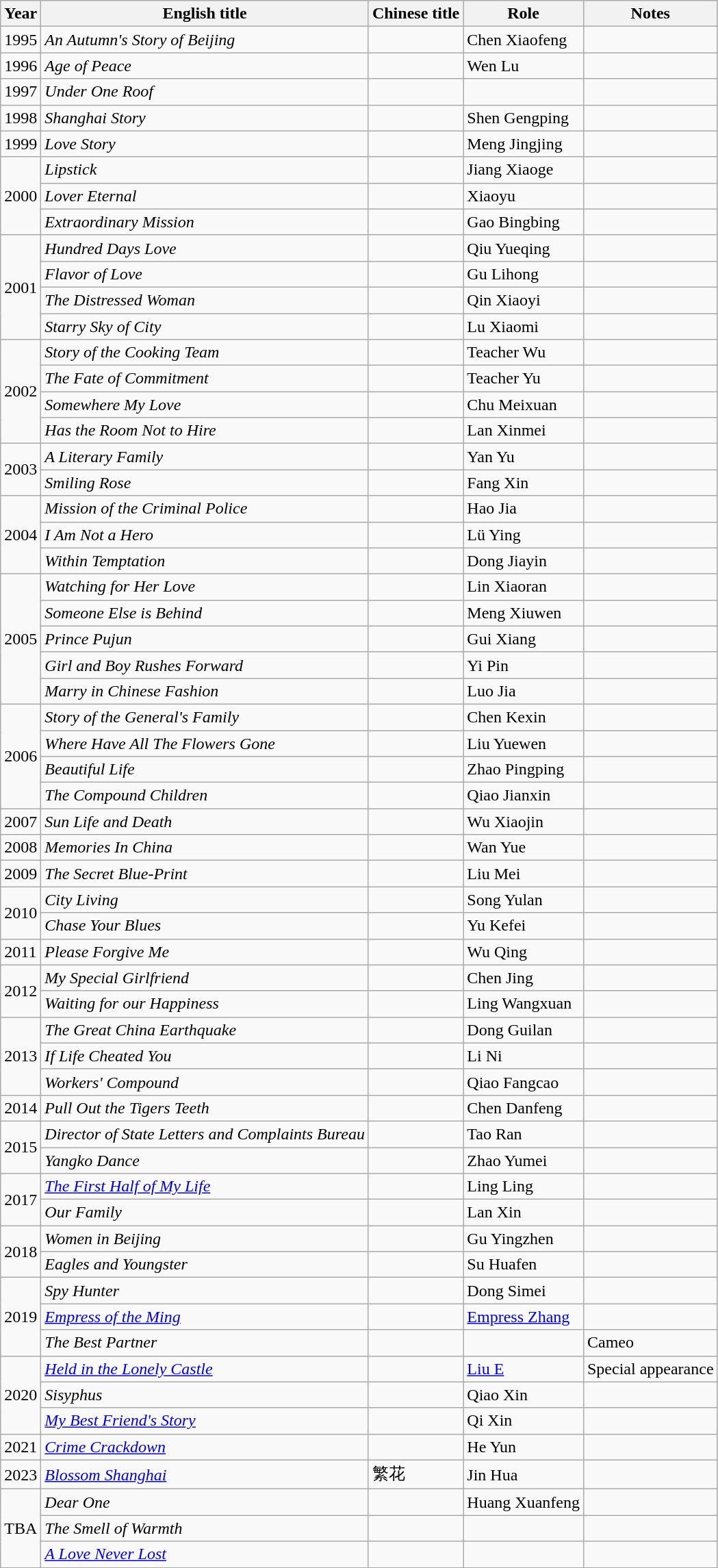<table class="wikitable">
<tr>
<th>Year</th>
<th>English title</th>
<th>Chinese title</th>
<th>Role</th>
<th>Notes</th>
</tr>
<tr>
<td>1995</td>
<td><em>An Autumn's Story of Beijing</em></td>
<td></td>
<td>Chen Xiaofeng</td>
<td></td>
</tr>
<tr>
<td>1996</td>
<td><em>Age of Peace</em></td>
<td></td>
<td>Wen Lu</td>
<td></td>
</tr>
<tr>
<td>1997</td>
<td><em>Under One Roof</em></td>
<td></td>
<td></td>
<td></td>
</tr>
<tr>
<td>1998</td>
<td><em>Shanghai Story</em></td>
<td></td>
<td>Shen Gengping</td>
<td></td>
</tr>
<tr>
<td>1999</td>
<td><em>Love Story</em></td>
<td></td>
<td>Meng Jingjing</td>
<td></td>
</tr>
<tr>
<td rowspan="3">2000</td>
<td><em>Lipstick</em></td>
<td></td>
<td>Jiang Xiaoge</td>
<td></td>
</tr>
<tr>
<td><em>Lover Eternal</em></td>
<td></td>
<td>Xiaoyu</td>
<td></td>
</tr>
<tr>
<td><em>Extraordinary Mission</em></td>
<td></td>
<td>Gao Bingbing</td>
<td></td>
</tr>
<tr>
<td rowspan="4">2001</td>
<td><em>Hundred Days Love</em></td>
<td></td>
<td>Qiu Yueqing</td>
<td></td>
</tr>
<tr>
<td><em>Flavor of Love</em></td>
<td></td>
<td>Gu Lihong</td>
<td></td>
</tr>
<tr>
<td><em>The Distressed Woman</em></td>
<td></td>
<td>Qin Xiaoyi</td>
<td></td>
</tr>
<tr>
<td><em>Starry Sky of City</em></td>
<td></td>
<td>Lu Xiaomi</td>
<td></td>
</tr>
<tr>
<td rowspan="4">2002</td>
<td><em>Story of the Cooking Team</em></td>
<td></td>
<td>Teacher Wu</td>
<td></td>
</tr>
<tr>
<td><em>The Fate of Commitment</em></td>
<td></td>
<td>Teacher Yu</td>
<td></td>
</tr>
<tr>
<td><em>Somewhere My Love</em></td>
<td></td>
<td>Chu Meixuan</td>
<td></td>
</tr>
<tr>
<td><em>Has the Room Not to Hire</em></td>
<td></td>
<td>Lan Xinmei</td>
<td></td>
</tr>
<tr>
<td rowspan="2">2003</td>
<td><em>A Literary Family</em></td>
<td></td>
<td>Yan Yu</td>
<td></td>
</tr>
<tr>
<td><em>Smiling Rose</em></td>
<td></td>
<td>Fang Xin</td>
<td></td>
</tr>
<tr>
<td rowspan="3">2004</td>
<td><em>Mission of the Criminal Police</em></td>
<td></td>
<td>Hao Jia</td>
<td></td>
</tr>
<tr>
<td><em>I Am Not a Hero</em></td>
<td></td>
<td>Lü Ying</td>
<td></td>
</tr>
<tr>
<td><em>Within Temptation</em></td>
<td></td>
<td>Dong Jiayin</td>
<td></td>
</tr>
<tr>
<td rowspan="5">2005</td>
<td><em>Watching for Her Love</em></td>
<td></td>
<td>Lin Xiaoran</td>
<td></td>
</tr>
<tr>
<td><em>Someone Else is Behind</em></td>
<td></td>
<td>Meng Xiuwen</td>
<td></td>
</tr>
<tr>
<td><em>Prince Pujun</em></td>
<td></td>
<td>Gui Xiang</td>
<td></td>
</tr>
<tr>
<td><em>Girl and Boy Rushes Forward</em></td>
<td></td>
<td>Yi Pin</td>
<td></td>
</tr>
<tr>
<td><em>Marry in Chinese Fashion</em></td>
<td></td>
<td>Luo Jia</td>
<td></td>
</tr>
<tr>
<td rowspan="4">2006</td>
<td><em>Story of the General's Family</em></td>
<td></td>
<td>Chen Kexin</td>
<td></td>
</tr>
<tr>
<td><em>Where Have All The Flowers Gone</em></td>
<td></td>
<td>Liu Yuewen</td>
<td></td>
</tr>
<tr>
<td><em>Beautiful Life</em></td>
<td></td>
<td>Zhao Pingping</td>
<td></td>
</tr>
<tr>
<td><em>The Compound Children</em></td>
<td></td>
<td>Qiao Jianxin</td>
<td></td>
</tr>
<tr>
<td>2007</td>
<td><em>Sun Life and Death</em></td>
<td></td>
<td>Wu Xiaojin</td>
<td></td>
</tr>
<tr>
<td>2008</td>
<td><em>Memories In China</em></td>
<td></td>
<td>Wan Yue</td>
<td></td>
</tr>
<tr>
<td>2009</td>
<td><em>The Secret Blue-Print</em></td>
<td></td>
<td>Liu Mei</td>
<td></td>
</tr>
<tr>
<td rowspan="2">2010</td>
<td><em>City Living</em></td>
<td></td>
<td>Song Yulan</td>
<td></td>
</tr>
<tr>
<td><em>Chase Your Blues</em></td>
<td></td>
<td>Yu Kefei</td>
<td></td>
</tr>
<tr>
<td>2011</td>
<td><em>Please Forgive Me</em></td>
<td></td>
<td>Wu Qing</td>
<td></td>
</tr>
<tr>
<td rowspan=2>2012</td>
<td><em>My Special Girlfriend</em></td>
<td></td>
<td>Chen Jing</td>
<td></td>
</tr>
<tr>
<td><em>Waiting for our Happiness</em></td>
<td></td>
<td>Ling Wangxuan</td>
<td></td>
</tr>
<tr>
<td rowspan="3">2013</td>
<td><em>The Great China Earthquake</em></td>
<td></td>
<td>Dong Guilan</td>
<td></td>
</tr>
<tr>
<td><em>If Life Cheated You</em></td>
<td></td>
<td>Li Ni</td>
<td></td>
</tr>
<tr>
<td><em>Workers' Compound</em></td>
<td></td>
<td>Qiao Fangcao</td>
<td></td>
</tr>
<tr>
<td>2014</td>
<td><em>Pull Out the Tigers Teeth</em></td>
<td></td>
<td>Chen Danfeng</td>
<td></td>
</tr>
<tr>
<td rowspan="2">2015</td>
<td><em>Director of State Letters and Complaints Bureau</em></td>
<td></td>
<td>Tao Ran</td>
<td></td>
</tr>
<tr>
<td><em>Yangko Dance</em></td>
<td></td>
<td>Zhao Yumei</td>
<td></td>
</tr>
<tr>
<td rowspan="2">2017</td>
<td><em><a href='#'>The First Half of My Life</a></em></td>
<td></td>
<td>Ling Ling</td>
<td></td>
</tr>
<tr>
<td><em>Our Family</em></td>
<td></td>
<td>Lan Xin</td>
<td></td>
</tr>
<tr>
<td rowspan=2>2018</td>
<td><em>Women in Beijing</em></td>
<td></td>
<td>Gu Yingzhen</td>
<td></td>
</tr>
<tr>
<td><em>Eagles and Youngster</em></td>
<td></td>
<td>Su Huafen</td>
<td></td>
</tr>
<tr>
<td rowspan=3>2019</td>
<td><em>Spy Hunter</em></td>
<td></td>
<td>Dong Simei</td>
<td></td>
</tr>
<tr>
<td><em><a href='#'>Empress of the Ming</a></em></td>
<td></td>
<td><a href='#'>Empress Zhang</a></td>
<td></td>
</tr>
<tr>
<td><em>The Best Partner</em></td>
<td></td>
<td></td>
<td>Cameo</td>
</tr>
<tr>
<td rowspan="3">2020</td>
<td><em><a href='#'>Held in the Lonely Castle</a></em></td>
<td></td>
<td><a href='#'>Liu E</a></td>
<td>Special appearance</td>
</tr>
<tr>
<td><em>Sisyphus</em></td>
<td></td>
<td>Qiao Xin</td>
<td></td>
</tr>
<tr>
<td><em><a href='#'>My Best Friend's Story</a></em></td>
<td></td>
<td>Qi Xin</td>
<td></td>
</tr>
<tr>
<td>2021</td>
<td><em><a href='#'>Crime Crackdown</a></em></td>
<td></td>
<td>He Yun</td>
<td></td>
</tr>
<tr>
<td>2023</td>
<td><em><a href='#'>Blossom Shanghai</a></em></td>
<td>繁花</td>
<td>Jin Hua</td>
<td></td>
</tr>
<tr>
<td rowspan="3">TBA</td>
<td><em>Dear One</em></td>
<td></td>
<td>Huang Xuanfeng</td>
<td></td>
</tr>
<tr>
<td><em>The Smell of Warmth</em></td>
<td></td>
<td></td>
<td></td>
</tr>
<tr>
<td><em><a href='#'>A Love Never Lost</a></em></td>
<td></td>
<td></td>
<td></td>
</tr>
</table>
